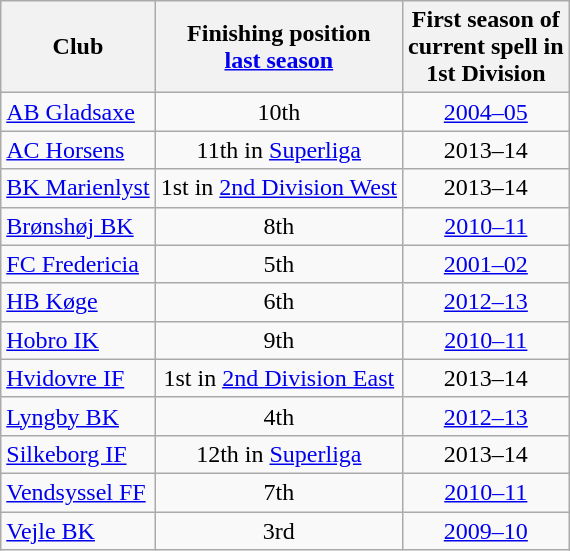<table class="wikitable" style="text-align:center;">
<tr>
<th>Club<br></th>
<th>Finishing position<br><a href='#'>last season</a></th>
<th>First season of<br>current spell in<br>1st Division</th>
</tr>
<tr>
<td style="text-align:left;"><a href='#'>AB Gladsaxe</a></td>
<td>10th</td>
<td><a href='#'>2004–05</a></td>
</tr>
<tr>
<td style="text-align:left;"><a href='#'>AC Horsens</a></td>
<td>11th in <a href='#'>Superliga</a></td>
<td>2013–14</td>
</tr>
<tr>
<td style="text-align:left;"><a href='#'>BK Marienlyst</a></td>
<td>1st in <a href='#'>2nd Division West</a></td>
<td>2013–14</td>
</tr>
<tr>
<td style="text-align:left;"><a href='#'>Brønshøj BK</a></td>
<td>8th</td>
<td><a href='#'>2010–11</a></td>
</tr>
<tr>
<td style="text-align:left;"><a href='#'>FC Fredericia</a></td>
<td>5th</td>
<td><a href='#'>2001–02</a></td>
</tr>
<tr>
<td style="text-align:left;"><a href='#'>HB Køge</a></td>
<td>6th</td>
<td><a href='#'>2012–13</a></td>
</tr>
<tr>
<td style="text-align:left;"><a href='#'>Hobro IK</a></td>
<td>9th</td>
<td><a href='#'>2010–11</a></td>
</tr>
<tr>
<td style="text-align:left;"><a href='#'>Hvidovre IF</a></td>
<td>1st in <a href='#'>2nd Division East</a></td>
<td>2013–14</td>
</tr>
<tr>
<td style="text-align:left;"><a href='#'>Lyngby BK</a></td>
<td>4th</td>
<td><a href='#'>2012–13</a></td>
</tr>
<tr>
<td style="text-align:left;"><a href='#'>Silkeborg IF</a></td>
<td>12th in <a href='#'>Superliga</a></td>
<td>2013–14</td>
</tr>
<tr>
<td style="text-align:left;"><a href='#'>Vendsyssel FF</a></td>
<td>7th</td>
<td><a href='#'>2010–11</a></td>
</tr>
<tr>
<td style="text-align:left;"><a href='#'>Vejle BK</a></td>
<td>3rd</td>
<td><a href='#'>2009–10</a></td>
</tr>
</table>
